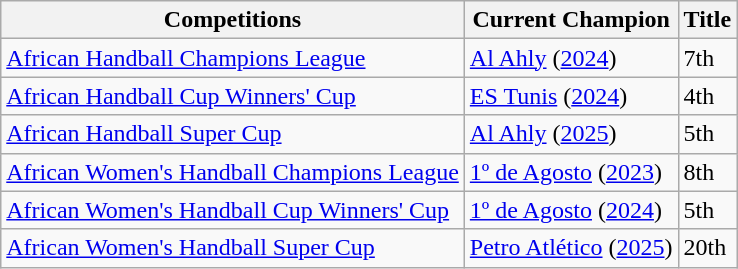<table class="wikitable sortable">
<tr>
<th>Competitions</th>
<th>Current Champion</th>
<th>Title</th>
</tr>
<tr>
<td><a href='#'>African Handball Champions League</a></td>
<td> <a href='#'>Al Ahly</a> (<a href='#'>2024</a>)</td>
<td>7th</td>
</tr>
<tr>
<td><a href='#'>African Handball Cup Winners' Cup</a></td>
<td> <a href='#'>ES Tunis</a> (<a href='#'>2024</a>)</td>
<td>4th</td>
</tr>
<tr>
<td><a href='#'>African Handball Super Cup</a></td>
<td> <a href='#'>Al Ahly</a> (<a href='#'>2025</a>)</td>
<td>5th</td>
</tr>
<tr>
<td><a href='#'>African Women's Handball Champions League</a></td>
<td> <a href='#'>1º de Agosto</a> (<a href='#'>2023</a>)</td>
<td>8th</td>
</tr>
<tr>
<td><a href='#'>African Women's Handball Cup Winners' Cup</a></td>
<td> <a href='#'>1º de Agosto</a> (<a href='#'>2024</a>)</td>
<td>5th</td>
</tr>
<tr>
<td><a href='#'>African Women's Handball Super Cup</a></td>
<td> <a href='#'>Petro Atlético</a> (<a href='#'>2025</a>)</td>
<td>20th</td>
</tr>
</table>
